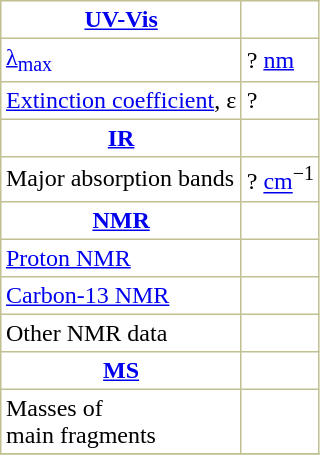<table border="1" cellspacing="0" cellpadding="3" style="margin: 0 0 0 0.5em; background: #FFFFFF; border-collapse: collapse; border-color: #C0C090;">
<tr>
<th><a href='#'>UV-Vis</a></th>
</tr>
<tr>
<td><a href='#'>λ<sub>max</sub></a></td>
<td>? <a href='#'>nm</a></td>
</tr>
<tr>
<td><a href='#'>Extinction coefficient</a>, ε</td>
<td>?</td>
</tr>
<tr>
<th><a href='#'>IR</a></th>
</tr>
<tr>
<td>Major absorption bands</td>
<td>? <a href='#'>cm</a><sup>−1</sup></td>
</tr>
<tr>
<th><a href='#'>NMR</a></th>
</tr>
<tr>
<td><a href='#'>Proton NMR</a> </td>
<td> </td>
</tr>
<tr>
<td><a href='#'>Carbon-13 NMR</a> </td>
<td> </td>
</tr>
<tr>
<td>Other NMR data </td>
<td> </td>
</tr>
<tr>
<th><a href='#'>MS</a></th>
</tr>
<tr>
<td>Masses of <br>main fragments</td>
<td>  </td>
</tr>
<tr>
</tr>
</table>
